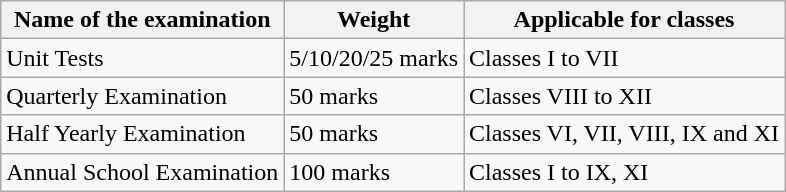<table class="wikitable">
<tr>
<th>Name of the examination</th>
<th>Weight</th>
<th>Applicable for classes</th>
</tr>
<tr>
<td>Unit Tests</td>
<td>5/10/20/25 marks</td>
<td>Classes I to VII</td>
</tr>
<tr>
<td>Quarterly Examination</td>
<td>50 marks</td>
<td>Classes VIII to XII</td>
</tr>
<tr>
<td>Half Yearly Examination</td>
<td>50 marks</td>
<td>Classes VI, VII, VIII, IX and XI</td>
</tr>
<tr>
<td>Annual School Examination</td>
<td>100 marks</td>
<td>Classes I to IX, XI</td>
</tr>
</table>
